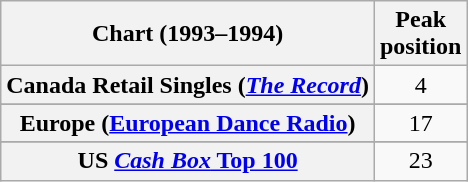<table class="wikitable plainrowheaders sortable">
<tr>
<th>Chart (1993–1994)</th>
<th>Peak<br>position</th>
</tr>
<tr>
<th scope="row">Canada Retail Singles (<em><a href='#'>The Record</a></em>)</th>
<td align="center">4</td>
</tr>
<tr>
</tr>
<tr>
<th scope="row">Europe (<a href='#'>European Dance Radio</a>)</th>
<td align="center">17</td>
</tr>
<tr>
</tr>
<tr>
</tr>
<tr>
</tr>
<tr>
</tr>
<tr>
</tr>
<tr>
<th scope="row">US <a href='#'><em>Cash Box</em> Top 100</a></th>
<td align="center">23</td>
</tr>
</table>
